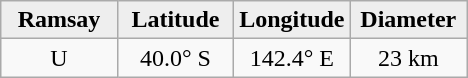<table class="wikitable">
<tr>
<th width="25%" style="background:#eeeeee;">Ramsay</th>
<th width="25%" style="background:#eeeeee;">Latitude</th>
<th width="25%" style="background:#eeeeee;">Longitude</th>
<th width="25%" style="background:#eeeeee;">Diameter</th>
</tr>
<tr>
<td align="center">U</td>
<td align="center">40.0° S</td>
<td align="center">142.4° E</td>
<td align="center">23 km</td>
</tr>
</table>
